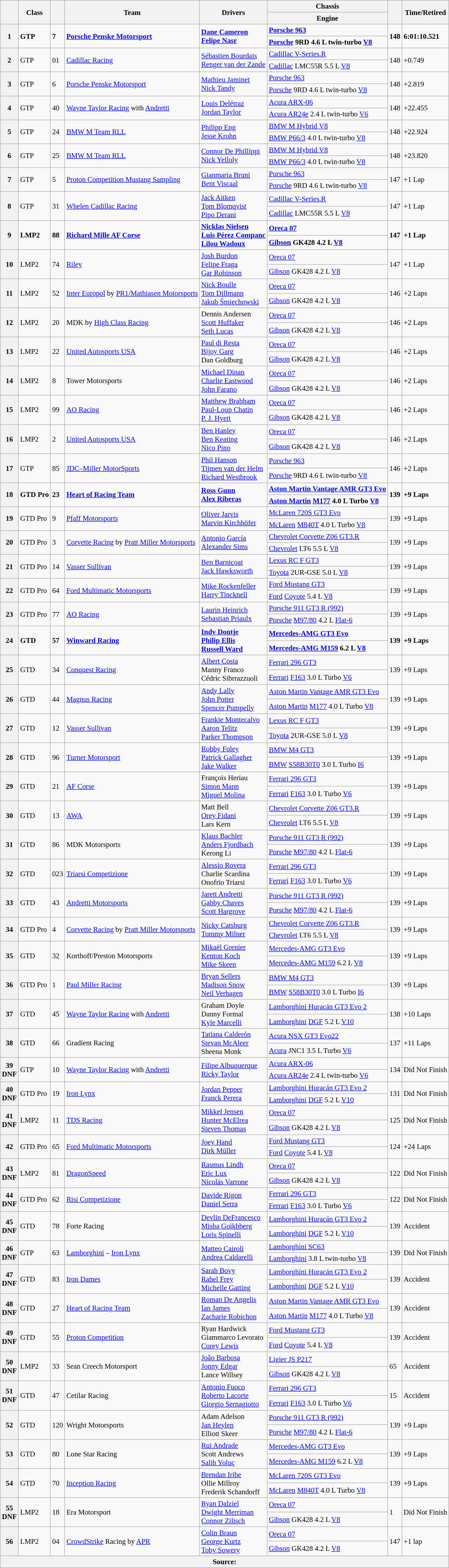<table class="wikitable" style="font-size:95%;">
<tr>
<th rowspan="2"></th>
<th rowspan="2">Class</th>
<th rowspan="2"></th>
<th rowspan="2">Team</th>
<th rowspan="2">Drivers</th>
<th>Chassis</th>
<th rowspan="2"></th>
<th rowspan="2">Time/Retired</th>
</tr>
<tr>
<th>Engine</th>
</tr>
<tr style="font-weight:bold;">
<th rowspan="2">1</th>
<td rowspan="2">GTP</td>
<td rowspan="2">7</td>
<td rowspan="2"> <a href='#'>Porsche Penske Motorsport</a></td>
<td rowspan="2"> <a href='#'>Dane Cameron</a><br> <a href='#'>Felipe Nasr</a></td>
<td><a href='#'>Porsche 963</a></td>
<td rowspan="2">148</td>
<td rowspan="2">6:01:10.521</td>
</tr>
<tr style="font-weight:bold;">
<td><a href='#'>Porsche</a> 9RD 4.6 L twin-turbo <a href='#'>V8</a></td>
</tr>
<tr>
<th rowspan="2">2</th>
<td rowspan="2">GTP</td>
<td rowspan="2">01</td>
<td rowspan="2"> <a href='#'>Cadillac Racing</a></td>
<td rowspan="2"> <a href='#'>Sébastien Bourdais</a><br> <a href='#'>Renger van der Zande</a></td>
<td><a href='#'>Cadillac V-Series.R</a></td>
<td rowspan="2">148</td>
<td rowspan="2">+0.749</td>
</tr>
<tr>
<td><a href='#'>Cadillac</a> LMC55R 5.5 L <a href='#'>V8</a></td>
</tr>
<tr>
<th rowspan="2">3</th>
<td rowspan="2">GTP</td>
<td rowspan="2">6</td>
<td rowspan="2"> <a href='#'>Porsche Penske Motorsport</a></td>
<td rowspan="2"> <a href='#'>Mathieu Jaminet</a><br> <a href='#'>Nick Tandy</a></td>
<td><a href='#'>Porsche 963</a></td>
<td rowspan="2">148</td>
<td rowspan="2">+2.819</td>
</tr>
<tr>
<td><a href='#'>Porsche</a> 9RD 4.6 L twin-turbo <a href='#'>V8</a></td>
</tr>
<tr>
<th rowspan="2">4</th>
<td rowspan="2">GTP</td>
<td rowspan="2">40</td>
<td rowspan="2"> <a href='#'>Wayne Taylor Racing</a> with <a href='#'>Andretti</a></td>
<td rowspan="2"> <a href='#'>Louis Delétraz</a><br> <a href='#'>Jordan Taylor</a></td>
<td><a href='#'>Acura ARX-06</a></td>
<td rowspan="2">148</td>
<td rowspan="2">+22.455</td>
</tr>
<tr>
<td><a href='#'>Acura AR24e</a> 2.4 L twin-turbo <a href='#'>V6</a></td>
</tr>
<tr>
<th rowspan="2">5</th>
<td rowspan="2">GTP</td>
<td rowspan="2">24</td>
<td rowspan="2"> <a href='#'>BMW M Team RLL</a></td>
<td rowspan="2"> <a href='#'>Philipp Eng</a><br> <a href='#'>Jesse Krohn</a></td>
<td><a href='#'>BMW M Hybrid V8</a></td>
<td rowspan="2">148</td>
<td rowspan="2">+22.924</td>
</tr>
<tr>
<td><a href='#'>BMW P66/3</a> 4.0 L twin-turbo <a href='#'>V8</a></td>
</tr>
<tr>
<th rowspan="2">6</th>
<td rowspan="2">GTP</td>
<td rowspan="2">25</td>
<td rowspan="2"> <a href='#'>BMW M Team RLL</a></td>
<td rowspan="2"> <a href='#'>Connor De Phillippi</a><br> <a href='#'>Nick Yelloly</a></td>
<td><a href='#'>BMW M Hybrid V8</a></td>
<td rowspan="2">148</td>
<td rowspan="2">+23.820</td>
</tr>
<tr>
<td><a href='#'>BMW P66/3</a> 4.0 L twin-turbo <a href='#'>V8</a></td>
</tr>
<tr>
<th rowspan="2">7</th>
<td rowspan="2">GTP</td>
<td rowspan="2">5</td>
<td rowspan="2"> <a href='#'>Proton Competition Mustang Sampling</a></td>
<td rowspan="2"> <a href='#'>Gianmaria Bruni</a><br> <a href='#'>Bent Viscaal</a></td>
<td><a href='#'>Porsche 963</a></td>
<td rowspan="2">147</td>
<td rowspan="2">+1 Lap</td>
</tr>
<tr>
<td><a href='#'>Porsche</a> 9RD 4.6 L twin-turbo <a href='#'>V8</a></td>
</tr>
<tr>
<th rowspan="2">8</th>
<td rowspan="2">GTP</td>
<td rowspan="2">31</td>
<td rowspan="2"> <a href='#'>Whelen Cadillac Racing</a></td>
<td rowspan="2"> <a href='#'>Jack Aitken</a><br> <a href='#'>Tom Blomqvist</a><br> <a href='#'>Pipo Derani</a></td>
<td><a href='#'>Cadillac V-Series.R</a></td>
<td rowspan="2">147</td>
<td rowspan="2">+1 Lap</td>
</tr>
<tr>
<td><a href='#'>Cadillac</a> LMC55R 5.5 L <a href='#'>V8</a></td>
</tr>
<tr style="font-weight:bold;">
<th rowspan="2">9</th>
<td rowspan="2">LMP2</td>
<td rowspan="2">88</td>
<td rowspan="2"> <a href='#'>Richard Mille AF Corse</a></td>
<td rowspan="2"> <a href='#'>Nicklas Nielsen</a><br> <a href='#'>Luis Pérez Companc</a><br> <a href='#'>Lilou Wadoux</a></td>
<td><a href='#'>Oreca 07</a></td>
<td rowspan="2">147</td>
<td rowspan="2">+1 Lap</td>
</tr>
<tr style="font-weight:bold;">
<td><a href='#'>Gibson</a> GK428 4.2 L <a href='#'>V8</a></td>
</tr>
<tr>
<th rowspan="2">10</th>
<td rowspan="2">LMP2</td>
<td rowspan="2">74</td>
<td rowspan="2"> <a href='#'>Riley</a></td>
<td rowspan="2"> <a href='#'>Josh Burdon</a><br> <a href='#'>Felipe Fraga</a><br> <a href='#'>Gar Robinson</a></td>
<td><a href='#'>Oreca 07</a></td>
<td rowspan="2">147</td>
<td rowspan="2">+1 Lap</td>
</tr>
<tr>
<td><a href='#'>Gibson</a> GK428 4.2 L <a href='#'>V8</a></td>
</tr>
<tr>
<th rowspan="2">11</th>
<td rowspan="2">LMP2</td>
<td rowspan="2">52</td>
<td rowspan="2"> <a href='#'>Inter Europol</a> by <a href='#'>PR1/Mathiasen Motorsports</a></td>
<td rowspan="2"> <a href='#'>Nick Boulle</a><br> <a href='#'>Tom Dillmann</a><br> <a href='#'>Jakub Śmiechowski</a></td>
<td><a href='#'>Oreca 07</a></td>
<td rowspan="2">146</td>
<td rowspan="2">+2 Laps</td>
</tr>
<tr>
<td><a href='#'>Gibson</a> GK428 4.2 L <a href='#'>V8</a></td>
</tr>
<tr>
<th rowspan="2">12</th>
<td rowspan="2">LMP2</td>
<td rowspan="2">20</td>
<td rowspan="2"> MDK by <a href='#'>High Class Racing</a></td>
<td rowspan="2"> Dennis Andersen<br> <a href='#'>Scott Huffaker</a><br> <a href='#'>Seth Lucas</a></td>
<td><a href='#'>Oreca 07</a></td>
<td rowspan="2">146</td>
<td rowspan="2">+2 Laps</td>
</tr>
<tr>
<td><a href='#'>Gibson</a> GK428 4.2 L <a href='#'>V8</a></td>
</tr>
<tr>
<th rowspan="2">13</th>
<td rowspan="2">LMP2</td>
<td rowspan="2">22</td>
<td rowspan="2"> <a href='#'>United Autosports USA</a></td>
<td rowspan="2"> <a href='#'>Paul di Resta</a><br> <a href='#'>Bijoy Garg</a><br> Dan Goldburg</td>
<td><a href='#'>Oreca 07</a></td>
<td rowspan="2">146</td>
<td rowspan="2">+2 Laps</td>
</tr>
<tr>
<td><a href='#'>Gibson</a> GK428 4.2 L <a href='#'>V8</a></td>
</tr>
<tr>
<th rowspan="2">14</th>
<td rowspan="2">LMP2</td>
<td rowspan="2">8</td>
<td rowspan="2"> Tower Motorsports</td>
<td rowspan="2"> <a href='#'>Michael Dinan</a><br> <a href='#'>Charlie Eastwood</a><br> <a href='#'>John Farano</a></td>
<td><a href='#'>Oreca 07</a></td>
<td rowspan="2">146</td>
<td rowspan="2">+2 Laps</td>
</tr>
<tr>
<td><a href='#'>Gibson</a> GK428 4.2 L <a href='#'>V8</a></td>
</tr>
<tr>
<th rowspan="2">15</th>
<td rowspan="2">LMP2</td>
<td rowspan="2">99</td>
<td rowspan="2"> <a href='#'>AO Racing</a></td>
<td rowspan="2"> <a href='#'>Matthew Brabham</a><br> <a href='#'>Paul-Loup Chatin</a><br> <a href='#'>P. J. Hyett</a></td>
<td><a href='#'>Oreca 07</a></td>
<td rowspan="2">146</td>
<td rowspan="2">+2 Laps</td>
</tr>
<tr>
<td><a href='#'>Gibson</a> GK428 4.2 L <a href='#'>V8</a></td>
</tr>
<tr>
<th rowspan="2">16</th>
<td rowspan="2">LMP2</td>
<td rowspan="2">2</td>
<td rowspan="2"> <a href='#'>United Autosports USA</a></td>
<td rowspan="2"> <a href='#'>Ben Hanley</a><br> <a href='#'>Ben Keating</a><br> <a href='#'>Nico Pino</a></td>
<td><a href='#'>Oreca 07</a></td>
<td rowspan="2">146</td>
<td rowspan="2">+2 Laps</td>
</tr>
<tr>
<td><a href='#'>Gibson</a> GK428 4.2 L <a href='#'>V8</a></td>
</tr>
<tr>
<th rowspan="2">17</th>
<td rowspan="2">GTP</td>
<td rowspan="2">85</td>
<td rowspan="2"> <a href='#'>JDC–Miller MotorSports</a></td>
<td rowspan="2"> <a href='#'>Phil Hanson</a><br> <a href='#'>Tijmen van der Helm</a><br> <a href='#'>Richard Westbrook</a></td>
<td><a href='#'>Porsche 963</a></td>
<td rowspan="2">146</td>
<td rowspan="2">+2 Laps</td>
</tr>
<tr>
<td><a href='#'>Porsche</a> 9RD 4.6 L twin-turbo <a href='#'>V8</a></td>
</tr>
<tr style="font-weight:bold;">
<th rowspan="2">18</th>
<td rowspan="2">GTD Pro</td>
<td rowspan="2">23</td>
<td rowspan="2"> <a href='#'>Heart of Racing Team</a></td>
<td rowspan="2"> <a href='#'>Ross Gunn</a><br> <a href='#'>Alex Riberas</a></td>
<td><a href='#'>Aston Martin Vantage AMR GT3 Evo</a></td>
<td rowspan="2">139</td>
<td rowspan="2">+9 Laps</td>
</tr>
<tr style="font-weight:bold;">
<td><a href='#'>Aston Martin</a> <a href='#'>M177</a> 4.0 L Turbo <a href='#'>V8</a></td>
</tr>
<tr>
<th rowspan="2">19</th>
<td rowspan="2">GTD Pro</td>
<td rowspan="2">9</td>
<td rowspan="2"> <a href='#'>Pfaff Motorsports</a></td>
<td rowspan="2"> <a href='#'>Oliver Jarvis</a><br> <a href='#'>Marvin Kirchhöfer</a></td>
<td><a href='#'>McLaren 720S GT3 Evo</a></td>
<td rowspan="2">139</td>
<td rowspan="2">+9 Laps</td>
</tr>
<tr>
<td><a href='#'>McLaren</a> <a href='#'>M840T</a> 4.0 L Turbo <a href='#'>V8</a></td>
</tr>
<tr>
<th rowspan="2">20</th>
<td rowspan="2">GTD Pro</td>
<td rowspan="2">3</td>
<td rowspan="2"> <a href='#'>Corvette Racing</a> by <a href='#'>Pratt Miller Motorsports</a></td>
<td rowspan="2"> <a href='#'>Antonio García</a><br> <a href='#'>Alexander Sims</a></td>
<td><a href='#'>Chevrolet Corvette Z06 GT3.R</a></td>
<td rowspan="2">139</td>
<td rowspan="2">+9 Laps</td>
</tr>
<tr>
<td><a href='#'>Chevrolet</a> LT6 5.5 L <a href='#'>V8</a></td>
</tr>
<tr>
<th rowspan="2">21</th>
<td rowspan="2">GTD Pro</td>
<td rowspan="2">14</td>
<td rowspan="2"> <a href='#'>Vasser Sullivan</a></td>
<td rowspan="2"> <a href='#'>Ben Barnicoat</a><br> <a href='#'>Jack Hawksworth</a></td>
<td><a href='#'>Lexus RC F GT3</a></td>
<td rowspan="2">139</td>
<td rowspan="2">+9 Laps</td>
</tr>
<tr>
<td><a href='#'>Toyota</a> 2UR-GSE 5.0 L <a href='#'>V8</a></td>
</tr>
<tr>
<th rowspan="2">22</th>
<td rowspan="2">GTD Pro</td>
<td rowspan="2">64</td>
<td rowspan="2"> <a href='#'>Ford Multimatic Motorsports</a></td>
<td rowspan="2"> <a href='#'>Mike Rockenfeller</a><br> <a href='#'>Harry Tincknell</a></td>
<td><a href='#'>Ford Mustang GT3</a></td>
<td rowspan="2">139</td>
<td rowspan="2">+9 Laps</td>
</tr>
<tr>
<td><a href='#'>Ford</a> <a href='#'>Coyote</a> 5.4 L <a href='#'>V8</a></td>
</tr>
<tr>
<th rowspan="2">23</th>
<td rowspan="2">GTD Pro</td>
<td rowspan="2">77</td>
<td rowspan="2"> <a href='#'>AO Racing</a></td>
<td rowspan="2"> <a href='#'>Laurin Heinrich</a><br> <a href='#'>Sebastian Priaulx</a></td>
<td><a href='#'>Porsche 911 GT3 R (992)</a></td>
<td rowspan="2">139</td>
<td rowspan="2">+9 Laps</td>
</tr>
<tr>
<td><a href='#'>Porsche</a> <a href='#'>M97/80</a> 4.2 L <a href='#'>Flat-6</a></td>
</tr>
<tr style="font-weight:bold;">
<th rowspan="2">24</th>
<td rowspan="2">GTD</td>
<td rowspan="2">57</td>
<td rowspan="2"> <a href='#'>Winward Racing</a></td>
<td rowspan="2"> <a href='#'>Indy Dontje</a><br> <a href='#'>Philip Ellis</a><br> <a href='#'>Russell Ward</a></td>
<td><a href='#'>Mercedes-AMG GT3 Evo</a></td>
<td rowspan="2">139</td>
<td rowspan="2">+9 Laps</td>
</tr>
<tr style="font-weight:bold;">
<td><a href='#'>Mercedes-AMG M159</a> 6.2 L <a href='#'>V8</a></td>
</tr>
<tr>
<th rowspan="2">25</th>
<td rowspan="2">GTD</td>
<td rowspan="2">34</td>
<td rowspan="2"> <a href='#'>Conquest Racing</a></td>
<td rowspan="2"> <a href='#'>Albert Costa</a><br> Manny Franco<br> Cédric Sibrrazzuoli</td>
<td><a href='#'>Ferrari 296 GT3</a></td>
<td rowspan="2">139</td>
<td rowspan="2">+9 Laps</td>
</tr>
<tr>
<td><a href='#'>Ferrari</a> <a href='#'>F163</a> 3.0 L Turbo <a href='#'>V6</a></td>
</tr>
<tr>
<th rowspan="2">26</th>
<td rowspan="2">GTD</td>
<td rowspan="2">44</td>
<td rowspan="2"> <a href='#'>Magnus Racing</a></td>
<td rowspan="2"> <a href='#'>Andy Lally</a><br> <a href='#'>John Potter</a><br> <a href='#'>Spencer Pumpelly</a></td>
<td><a href='#'>Aston Martin Vantage AMR GT3 Evo</a></td>
<td rowspan="2">139</td>
<td rowspan="2">+9 Laps</td>
</tr>
<tr>
<td><a href='#'>Aston Martin</a> <a href='#'>M177</a> 4.0 L Turbo <a href='#'>V8</a></td>
</tr>
<tr>
<th rowspan="2">27</th>
<td rowspan="2">GTD</td>
<td rowspan="2">12</td>
<td rowspan="2"> <a href='#'>Vasser Sullivan</a></td>
<td rowspan="2"> <a href='#'>Frankie Montecalvo</a><br> <a href='#'>Aaron Telitz</a><br> <a href='#'>Parker Thompson</a></td>
<td><a href='#'>Lexus RC F GT3</a></td>
<td rowspan="2">139</td>
<td rowspan="2">+9 Laps</td>
</tr>
<tr>
<td><a href='#'>Toyota</a> 2UR-GSE 5.0 L <a href='#'>V8</a></td>
</tr>
<tr>
<th rowspan="2">28</th>
<td rowspan="2">GTD</td>
<td rowspan="2">96</td>
<td rowspan="2"> <a href='#'>Turner Motorsport</a></td>
<td rowspan="2"> <a href='#'>Robby Foley</a><br> <a href='#'>Patrick Gallagher</a><br> <a href='#'>Jake Walker</a></td>
<td><a href='#'>BMW M4 GT3</a></td>
<td rowspan="2">139</td>
<td rowspan="2">+9 Laps</td>
</tr>
<tr>
<td><a href='#'>BMW</a> <a href='#'>S58B30T0</a> 3.0 L Turbo <a href='#'>I6</a></td>
</tr>
<tr>
<th rowspan="2">29</th>
<td rowspan="2">GTD</td>
<td rowspan="2">21</td>
<td rowspan="2"> <a href='#'>AF Corse</a></td>
<td rowspan="2"> François Heriau<br> <a href='#'>Simon Mann</a><br> <a href='#'>Miguel Molina</a></td>
<td><a href='#'>Ferrari 296 GT3</a></td>
<td rowspan="2">139</td>
<td rowspan="2">+9 Laps</td>
</tr>
<tr>
<td><a href='#'>Ferrari</a> <a href='#'>F163</a> 3.0 L Turbo <a href='#'>V6</a></td>
</tr>
<tr>
<th rowspan="2">30</th>
<td rowspan="2">GTD</td>
<td rowspan="2">13</td>
<td rowspan="2"> <a href='#'>AWA</a></td>
<td rowspan="2"> Matt Bell<br> <a href='#'>Orey Fidani</a><br> Lars Kern</td>
<td><a href='#'>Chevrolet Corvette Z06 GT3.R</a></td>
<td rowspan="2">139</td>
<td rowspan="2">+9 Laps</td>
</tr>
<tr>
<td><a href='#'>Chevrolet</a> LT6 5.5 L <a href='#'>V8</a></td>
</tr>
<tr>
<th rowspan="2">31</th>
<td rowspan="2">GTD</td>
<td rowspan="2">86</td>
<td rowspan="2"> MDK Motorsports</td>
<td rowspan="2"> <a href='#'>Klaus Bachler</a><br> <a href='#'>Anders Fjordbach</a><br> Kerong Li</td>
<td><a href='#'>Porsche 911 GT3 R (992)</a></td>
<td rowspan="2">139</td>
<td rowspan="2">+9 Laps</td>
</tr>
<tr>
<td><a href='#'>Porsche</a> <a href='#'>M97/80</a> 4.2 L <a href='#'>Flat-6</a></td>
</tr>
<tr>
<th rowspan="2">32</th>
<td rowspan="2">GTD</td>
<td rowspan="2">023</td>
<td rowspan="2"> <a href='#'>Triarsi Competizione</a></td>
<td rowspan="2"> <a href='#'>Alessio Rovera</a><br> Charlie Scardina<br> Onofrio Triarsi</td>
<td><a href='#'>Ferrari 296 GT3</a></td>
<td rowspan="2">139</td>
<td rowspan="2">+9 Laps</td>
</tr>
<tr>
<td><a href='#'>Ferrari</a> <a href='#'>F163</a> 3.0 L Turbo <a href='#'>V6</a></td>
</tr>
<tr>
<th rowspan="2">33</th>
<td rowspan="2">GTD</td>
<td rowspan="2">43</td>
<td rowspan="2"> <a href='#'>Andretti Motorsports</a></td>
<td rowspan="2"> <a href='#'>Jarett Andretti</a><br> <a href='#'>Gabby Chaves</a><br> <a href='#'>Scott Hargrove</a></td>
<td><a href='#'>Porsche 911 GT3 R (992)</a></td>
<td rowspan="2">139</td>
<td rowspan="2">+9 Laps</td>
</tr>
<tr>
<td><a href='#'>Porsche</a> <a href='#'>M97/80</a> 4.2 L <a href='#'>Flat-6</a></td>
</tr>
<tr>
<th rowspan="2">34</th>
<td rowspan="2">GTD Pro</td>
<td rowspan="2">4</td>
<td rowspan="2"> <a href='#'>Corvette Racing</a> by <a href='#'>Pratt Miller Motorsports</a></td>
<td rowspan="2"> <a href='#'>Nicky Catsburg</a><br> <a href='#'>Tommy Milner</a></td>
<td><a href='#'>Chevrolet Corvette Z06 GT3.R</a></td>
<td rowspan="2">139</td>
<td rowspan="2">+9 Laps</td>
</tr>
<tr>
<td><a href='#'>Chevrolet</a> LT6 5.5 L <a href='#'>V8</a></td>
</tr>
<tr>
<th rowspan="2">35</th>
<td rowspan="2">GTD</td>
<td rowspan="2">32</td>
<td rowspan="2"> Korthoff/Preston Motorsports</td>
<td rowspan="2"> <a href='#'>Mikaël Grenier</a><br> <a href='#'>Kenton Koch</a><br> <a href='#'>Mike Skeen</a></td>
<td><a href='#'>Mercedes-AMG GT3 Evo</a></td>
<td rowspan="2">139</td>
<td rowspan="2">+9 Laps</td>
</tr>
<tr>
<td><a href='#'>Mercedes-AMG M159</a> 6.2 L <a href='#'>V8</a></td>
</tr>
<tr>
<th rowspan="2">36</th>
<td rowspan="2">GTD Pro</td>
<td rowspan="2">1</td>
<td rowspan="2"> <a href='#'>Paul Miller Racing</a></td>
<td rowspan="2"> <a href='#'>Bryan Sellers</a><br> <a href='#'>Madison Snow</a><br> <a href='#'>Neil Verhagen</a></td>
<td><a href='#'>BMW M4 GT3</a></td>
<td rowspan="2">139</td>
<td rowspan="2">+9 Laps</td>
</tr>
<tr>
<td><a href='#'>BMW</a> <a href='#'>S58B30T0</a> 3.0 L Turbo <a href='#'>I6</a></td>
</tr>
<tr>
<th rowspan="2">37</th>
<td rowspan="2">GTD</td>
<td rowspan="2">45</td>
<td rowspan="2"> <a href='#'>Wayne Taylor Racing</a> with <a href='#'>Andretti</a></td>
<td rowspan="2"> Graham Doyle<br> Danny Formal<br> <a href='#'>Kyle Marcelli</a></td>
<td><a href='#'>Lamborghini Huracán GT3 Evo 2</a></td>
<td rowspan="2">138</td>
<td rowspan="2">+10 Laps</td>
</tr>
<tr>
<td><a href='#'>Lamborghini</a> <a href='#'>DGF</a> 5.2 L <a href='#'>V10</a></td>
</tr>
<tr>
<th rowspan="2">38</th>
<td rowspan="2">GTD</td>
<td rowspan="2">66</td>
<td rowspan="2"> Gradient Racing</td>
<td rowspan="2"> <a href='#'>Tatiana Calderón</a><br> <a href='#'>Stevan McAleer</a><br> Sheena Monk</td>
<td><a href='#'>Acura NSX GT3 Evo22</a></td>
<td rowspan="2">137</td>
<td rowspan="2">+11 Laps</td>
</tr>
<tr>
<td><a href='#'>Acura</a> JNC1 3.5 L Turbo <a href='#'>V6</a></td>
</tr>
<tr>
<th rowspan="2">39<br>DNF</th>
<td rowspan="2">GTP</td>
<td rowspan="2">10</td>
<td rowspan="2"> <a href='#'>Wayne Taylor Racing</a> with <a href='#'>Andretti</a></td>
<td rowspan="2"> <a href='#'>Filipe Albuquerque</a><br> <a href='#'>Ricky Taylor</a></td>
<td><a href='#'>Acura ARX-06</a></td>
<td rowspan="2">134</td>
<td rowspan="2">Did Not Finish</td>
</tr>
<tr>
<td><a href='#'>Acura AR24e</a> 2.4 L twin-turbo <a href='#'>V6</a></td>
</tr>
<tr>
<th rowspan="2">40<br>DNF</th>
<td rowspan="2">GTD Pro</td>
<td rowspan="2">19</td>
<td rowspan="2"> <a href='#'>Iron Lynx</a></td>
<td rowspan="2"> <a href='#'>Jordan Pepper</a><br> <a href='#'>Franck Perera</a></td>
<td><a href='#'>Lamborghini Huracán GT3 Evo 2</a></td>
<td rowspan="2">131</td>
<td rowspan="2">Did Not Finish</td>
</tr>
<tr>
<td><a href='#'>Lamborghini</a> <a href='#'>DGF</a> 5.2 L <a href='#'>V10</a></td>
</tr>
<tr>
<th rowspan="2">41<br>DNF</th>
<td rowspan="2">LMP2</td>
<td rowspan="2">11</td>
<td rowspan="2"> <a href='#'>TDS Racing</a></td>
<td rowspan="2"> <a href='#'>Mikkel Jensen</a><br> <a href='#'>Hunter McElrea</a><br> <a href='#'>Steven Thomas</a></td>
<td><a href='#'>Oreca 07</a></td>
<td rowspan="2">125</td>
<td rowspan="2">Did Not Finish</td>
</tr>
<tr>
<td><a href='#'>Gibson</a> GK428 4.2 L <a href='#'>V8</a></td>
</tr>
<tr>
<th rowspan="2">42</th>
<td rowspan="2">GTD Pro</td>
<td rowspan="2">65</td>
<td rowspan="2"> <a href='#'>Ford Multimatic Motorsports</a></td>
<td rowspan="2"> <a href='#'>Joey Hand</a><br> <a href='#'>Dirk Müller</a></td>
<td><a href='#'>Ford Mustang GT3</a></td>
<td rowspan="2">124</td>
<td rowspan="2">+24 Laps</td>
</tr>
<tr>
<td><a href='#'>Ford</a> <a href='#'>Coyote</a> 5.4 L <a href='#'>V8</a></td>
</tr>
<tr>
<th rowspan="2">43<br>DNF</th>
<td rowspan="2">LMP2</td>
<td rowspan="2">81</td>
<td rowspan="2"> <a href='#'>DragonSpeed</a></td>
<td rowspan="2"> <a href='#'>Rasmus Lindh</a><br> <a href='#'>Eric Lux</a><br> <a href='#'>Nicolás Varrone</a></td>
<td><a href='#'>Oreca 07</a></td>
<td rowspan="2">122</td>
<td rowspan="2">Did Not Finish</td>
</tr>
<tr>
<td><a href='#'>Gibson</a> GK428 4.2 L <a href='#'>V8</a></td>
</tr>
<tr>
<th rowspan="2">44<br>DNF</th>
<td rowspan="2">GTD Pro</td>
<td rowspan="2">62</td>
<td rowspan="2"> <a href='#'>Risi Competizione</a></td>
<td rowspan="2"> <a href='#'>Davide Rigon</a><br> <a href='#'>Daniel Serra</a></td>
<td><a href='#'>Ferrari 296 GT3</a></td>
<td rowspan="2">122</td>
<td rowspan="2">Did Not Finish</td>
</tr>
<tr>
<td><a href='#'>Ferrari</a> <a href='#'>F163</a> 3.0 L Turbo <a href='#'>V6</a></td>
</tr>
<tr>
<th rowspan="2">45<br>DNF</th>
<td rowspan="2">GTD</td>
<td rowspan="2">78</td>
<td rowspan="2"> Forte Racing</td>
<td rowspan="2"> <a href='#'>Devlin DeFrancesco</a><br> <a href='#'>Misha Goikhberg</a><br> <a href='#'>Loris Spinelli</a></td>
<td><a href='#'>Lamborghini Huracán GT3 Evo 2</a></td>
<td rowspan="2">139</td>
<td rowspan="2">Accident</td>
</tr>
<tr>
<td><a href='#'>Lamborghini</a> <a href='#'>DGF</a> 5.2 L <a href='#'>V10</a></td>
</tr>
<tr>
<th rowspan="2">46<br>DNF</th>
<td rowspan="2">GTP</td>
<td rowspan="2">63</td>
<td rowspan="2"> <a href='#'>Lamborghini</a> – <a href='#'>Iron Lynx</a></td>
<td rowspan="2"> <a href='#'>Matteo Cairoli</a><br> <a href='#'>Andrea Caldarelli</a></td>
<td><a href='#'>Lamborghini SC63</a></td>
<td rowspan="2">139</td>
<td rowspan="2">Did Not Finish</td>
</tr>
<tr>
<td><a href='#'>Lamborghini</a> 3.8 L twin-turbo <a href='#'>V8</a></td>
</tr>
<tr>
<th rowspan="2">47<br>DNF</th>
<td rowspan="2">GTD</td>
<td rowspan="2">83</td>
<td rowspan="2"> <a href='#'>Iron Dames</a></td>
<td rowspan="2"> <a href='#'>Sarah Bovy</a><br> <a href='#'>Rahel Frey</a><br> <a href='#'>Michelle Gatting</a></td>
<td><a href='#'>Lamborghini Huracán GT3 Evo 2</a></td>
<td rowspan="2">139</td>
<td rowspan="2">Accident</td>
</tr>
<tr>
<td><a href='#'>Lamborghini</a> <a href='#'>DGF</a> 5.2 L <a href='#'>V10</a></td>
</tr>
<tr>
<th rowspan="2">48<br>DNF</th>
<td rowspan="2">GTD</td>
<td rowspan="2">27</td>
<td rowspan="2"> <a href='#'>Heart of Racing Team</a></td>
<td rowspan="2"> <a href='#'>Roman De Angelis</a><br> <a href='#'>Ian James</a><br> <a href='#'>Zacharie Robichon</a></td>
<td><a href='#'>Aston Martin Vantage AMR GT3 Evo</a></td>
<td rowspan="2">139</td>
<td rowspan="2">Accident</td>
</tr>
<tr>
<td><a href='#'>Aston Martin</a> <a href='#'>M177</a> 4.0 L Turbo <a href='#'>V8</a></td>
</tr>
<tr>
<th rowspan="2">49<br>DNF</th>
<td rowspan="2">GTD</td>
<td rowspan="2">55</td>
<td rowspan="2"> <a href='#'>Proton Competition</a></td>
<td rowspan="2"> Ryan Hardwick<br> Giammarco Levorato<br> <a href='#'>Corey Lewis</a></td>
<td><a href='#'>Ford Mustang GT3</a></td>
<td rowspan="2">139</td>
<td rowspan="2">Accident</td>
</tr>
<tr>
<td><a href='#'>Ford</a> <a href='#'>Coyote</a> 5.4 L <a href='#'>V8</a></td>
</tr>
<tr>
<th rowspan="2">50<br>DNF</th>
<td rowspan="2">LMP2</td>
<td rowspan="2">33</td>
<td rowspan="2"> Sean Creech Motorsport</td>
<td rowspan="2"> <a href='#'>João Barbosa</a><br> <a href='#'>Jonny Edgar</a><br> Lance Willsey</td>
<td><a href='#'>Ligier JS P217</a></td>
<td rowspan="2">65</td>
<td rowspan="2">Accident</td>
</tr>
<tr>
<td><a href='#'>Gibson</a> GK428 4.2 L <a href='#'>V8</a></td>
</tr>
<tr>
<th rowspan="2">51<br>DNF</th>
<td rowspan="2">GTD</td>
<td rowspan="2">47</td>
<td rowspan="2"> Cetilar Racing</td>
<td rowspan="2"> <a href='#'>Antonio Fuoco</a><br> <a href='#'>Roberto Lacorte</a><br> <a href='#'>Giorgio Sernagiotto</a></td>
<td><a href='#'>Ferrari 296 GT3</a></td>
<td rowspan="2">15</td>
<td rowspan="2">Accident</td>
</tr>
<tr>
<td><a href='#'>Ferrari</a> <a href='#'>F163</a> 3.0 L Turbo <a href='#'>V6</a></td>
</tr>
<tr>
<th rowspan="2">52</th>
<td rowspan="2">GTD</td>
<td rowspan="2">120</td>
<td rowspan="2"> Wright Motorsports</td>
<td rowspan="2"> Adam Adelson<br> <a href='#'>Jan Heylen</a><br> Elliott Skeer</td>
<td><a href='#'>Porsche 911 GT3 R (992)</a></td>
<td rowspan="2">139</td>
<td rowspan="2">+9 Laps</td>
</tr>
<tr>
<td><a href='#'>Porsche</a> <a href='#'>M97/80</a> 4.2 L <a href='#'>Flat-6</a></td>
</tr>
<tr>
<th rowspan="2">53</th>
<td rowspan="2">GTD</td>
<td rowspan="2">80</td>
<td rowspan="2"> Lone Star Racing</td>
<td rowspan="2"> <a href='#'>Rui Andrade</a><br> Scott Andrews<br> <a href='#'>Salih Yoluç</a></td>
<td><a href='#'>Mercedes-AMG GT3 Evo</a></td>
<td rowspan="2">139</td>
<td rowspan="2">+9 Laps</td>
</tr>
<tr>
<td><a href='#'>Mercedes-AMG M159</a> 6.2 L <a href='#'>V8</a></td>
</tr>
<tr>
<th rowspan="2">54</th>
<td rowspan="2">GTD</td>
<td rowspan="2">70</td>
<td rowspan="2"> <a href='#'>Inception Racing</a></td>
<td rowspan="2"> <a href='#'>Brendan Iribe</a><br> Ollie Millroy<br> Frederik Schandorff</td>
<td><a href='#'>McLaren 720S GT3 Evo</a></td>
<td rowspan="2">139</td>
<td rowspan="2">+9 Laps</td>
</tr>
<tr>
<td><a href='#'>McLaren</a> <a href='#'>M840T</a> 4.0 L Turbo <a href='#'>V8</a></td>
</tr>
<tr>
<th rowspan="2">55<br>DNF</th>
<td rowspan="2">LMP2</td>
<td rowspan="2">18</td>
<td rowspan="2"> Era Motorsport</td>
<td rowspan="2"> <a href='#'>Ryan Dalziel</a><br> <a href='#'>Dwight Merriman</a><br> <a href='#'>Connor Zilisch</a></td>
<td><a href='#'>Oreca 07</a></td>
<td rowspan="2">1</td>
<td rowspan="2">Did Not Finish</td>
</tr>
<tr>
<td><a href='#'>Gibson</a> GK428 4.2 L <a href='#'>V8</a></td>
</tr>
<tr>
<th rowspan="2">56</th>
<td rowspan="2">LMP2</td>
<td rowspan="2">04</td>
<td rowspan="2"> <a href='#'>CrowdStrike</a> Racing by <a href='#'>APR</a></td>
<td rowspan="2"> <a href='#'>Colin Braun</a><br> <a href='#'>George Kurtz</a><br> <a href='#'>Toby Sowery</a></td>
<td><a href='#'>Oreca 07</a></td>
<td rowspan="2">147</td>
<td rowspan="2">+1 lap</td>
</tr>
<tr>
<td><a href='#'>Gibson</a> GK428 4.2 L <a href='#'>V8</a></td>
</tr>
<tr>
<th colspan="8">Source:</th>
</tr>
</table>
